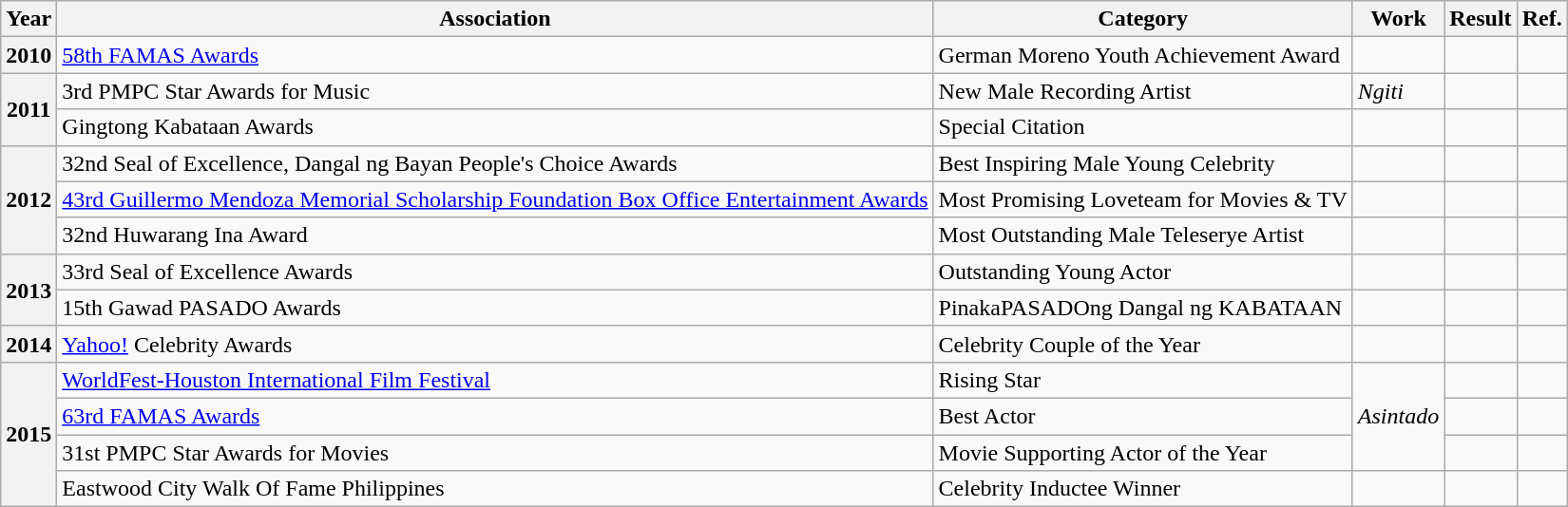<table class="wikitable sortable plainrowheaders">
<tr>
<th scope="col">Year</th>
<th scope="col">Association</th>
<th scope="col">Category</th>
<th scope="col">Work</th>
<th scope="col">Result</th>
<th scope="col" class="unsortable">Ref.</th>
</tr>
<tr>
<th scope="row">2010</th>
<td><a href='#'>58th FAMAS Awards</a></td>
<td>German Moreno Youth Achievement Award</td>
<td></td>
<td></td>
<td></td>
</tr>
<tr>
<th scope="row" rowspan="2">2011</th>
<td>3rd PMPC Star Awards for Music</td>
<td>New Male Recording Artist</td>
<td><em>Ngiti</em></td>
<td></td>
<td></td>
</tr>
<tr>
<td>Gingtong Kabataan Awards</td>
<td>Special Citation</td>
<td></td>
<td></td>
<td></td>
</tr>
<tr>
<th scope="row" rowspan="3">2012</th>
<td>32nd Seal of Excellence, Dangal ng Bayan People's Choice Awards</td>
<td>Best Inspiring Male Young Celebrity</td>
<td></td>
<td></td>
<td></td>
</tr>
<tr>
<td><a href='#'>43rd Guillermo Mendoza Memorial Scholarship Foundation Box Office Entertainment Awards</a></td>
<td>Most Promising Loveteam for Movies & TV </td>
<td></td>
<td></td>
<td></td>
</tr>
<tr>
<td>32nd Huwarang Ina Award</td>
<td>Most Outstanding Male Teleserye Artist</td>
<td></td>
<td></td>
<td></td>
</tr>
<tr>
<th scope="row" rowspan="2">2013</th>
<td>33rd Seal of Excellence Awards</td>
<td>Outstanding Young Actor</td>
<td></td>
<td></td>
<td></td>
</tr>
<tr>
<td>15th Gawad PASADO Awards</td>
<td>PinakaPASADOng Dangal ng KABATAAN</td>
<td></td>
<td></td>
<td></td>
</tr>
<tr>
<th scope="row">2014</th>
<td><a href='#'>Yahoo!</a> Celebrity Awards</td>
<td>Celebrity Couple of the Year </td>
<td></td>
<td></td>
<td></td>
</tr>
<tr>
<th scope="row" rowspan="4">2015</th>
<td><a href='#'>WorldFest-Houston International Film Festival</a></td>
<td>Rising Star</td>
<td rowspan=3><em>Asintado</em></td>
<td></td>
<td></td>
</tr>
<tr>
<td><a href='#'>63rd FAMAS Awards</a></td>
<td>Best Actor</td>
<td></td>
<td></td>
</tr>
<tr>
<td>31st PMPC Star Awards for Movies</td>
<td>Movie Supporting Actor of the Year</td>
<td></td>
<td></td>
</tr>
<tr>
<td>Eastwood City Walk Of Fame Philippines</td>
<td>Celebrity Inductee Winner</td>
<td></td>
<td></td>
<td></td>
</tr>
</table>
